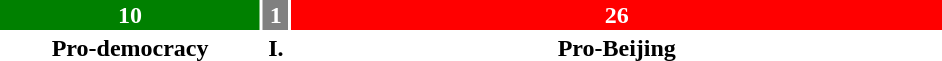<table style="width:50%; text-align:center;">
<tr style="color:white;">
<td style="background:green; width:27.8%;"><strong>10</strong></td>
<td style="background:grey; width:2.70%;"><strong>1</strong></td>
<td style="background:red; width:72.2%;"><strong>26</strong></td>
</tr>
<tr>
<td><span><strong>Pro-democracy</strong></span></td>
<td><span><strong>I.</strong></span></td>
<td><span><strong>Pro-Beijing</strong></span></td>
</tr>
</table>
